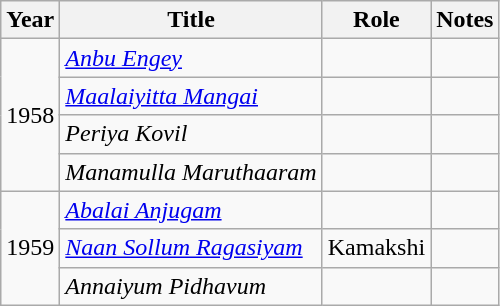<table class="wikitable">
<tr style="text-align:center;">
<th>Year</th>
<th>Title</th>
<th>Role</th>
<th>Notes</th>
</tr>
<tr>
<td rowspan="4">1958</td>
<td><em><a href='#'>Anbu Engey</a></em></td>
<td></td>
<td></td>
</tr>
<tr>
<td><em><a href='#'>Maalaiyitta Mangai</a></em></td>
<td></td>
<td></td>
</tr>
<tr>
<td><em>Periya Kovil</em></td>
<td></td>
<td></td>
</tr>
<tr>
<td><em>Manamulla Maruthaaram</em></td>
<td></td>
<td></td>
</tr>
<tr>
<td rowspan=3>1959</td>
<td><em><a href='#'>Abalai Anjugam</a></em></td>
<td></td>
<td></td>
</tr>
<tr>
<td><em><a href='#'>Naan Sollum Ragasiyam</a></em></td>
<td>Kamakshi</td>
<td></td>
</tr>
<tr>
<td><em>Annaiyum Pidhavum</em></td>
<td></td>
<td></td>
</tr>
</table>
